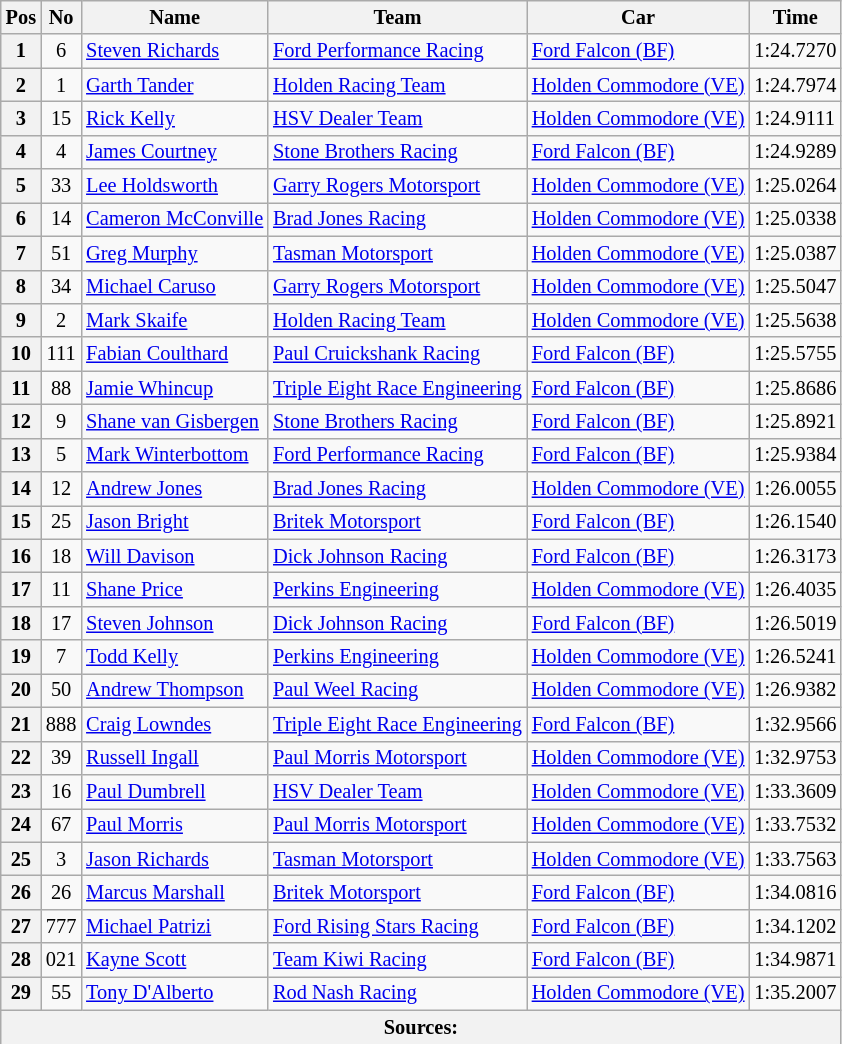<table class="wikitable" style="font-size: 85%;">
<tr>
<th>Pos</th>
<th>No</th>
<th>Name</th>
<th>Team</th>
<th>Car</th>
<th>Time</th>
</tr>
<tr>
<th>1</th>
<td align="center">6</td>
<td> <a href='#'>Steven Richards</a></td>
<td><a href='#'>Ford Performance Racing</a></td>
<td><a href='#'>Ford Falcon (BF)</a></td>
<td>1:24.7270</td>
</tr>
<tr>
<th>2</th>
<td align="center">1</td>
<td> <a href='#'>Garth Tander</a></td>
<td><a href='#'>Holden Racing Team</a></td>
<td><a href='#'>Holden Commodore (VE)</a></td>
<td>1:24.7974</td>
</tr>
<tr>
<th>3</th>
<td align="center">15</td>
<td> <a href='#'>Rick Kelly</a></td>
<td><a href='#'>HSV Dealer Team</a></td>
<td><a href='#'>Holden Commodore (VE)</a></td>
<td>1:24.9111</td>
</tr>
<tr>
<th>4</th>
<td align="center">4</td>
<td> <a href='#'>James Courtney</a></td>
<td><a href='#'>Stone Brothers Racing</a></td>
<td><a href='#'>Ford Falcon (BF)</a></td>
<td>1:24.9289</td>
</tr>
<tr>
<th>5</th>
<td align="center">33</td>
<td> <a href='#'>Lee Holdsworth</a></td>
<td><a href='#'>Garry Rogers Motorsport</a></td>
<td><a href='#'>Holden Commodore (VE)</a></td>
<td>1:25.0264</td>
</tr>
<tr>
<th>6</th>
<td align="center">14</td>
<td> <a href='#'>Cameron McConville</a></td>
<td><a href='#'>Brad Jones Racing</a></td>
<td><a href='#'>Holden Commodore (VE)</a></td>
<td>1:25.0338</td>
</tr>
<tr>
<th>7</th>
<td align="center">51</td>
<td> <a href='#'>Greg Murphy</a></td>
<td><a href='#'>Tasman Motorsport</a></td>
<td><a href='#'>Holden Commodore (VE)</a></td>
<td>1:25.0387</td>
</tr>
<tr>
<th>8</th>
<td align="center">34</td>
<td> <a href='#'>Michael Caruso</a></td>
<td><a href='#'>Garry Rogers Motorsport</a></td>
<td><a href='#'>Holden Commodore (VE)</a></td>
<td>1:25.5047</td>
</tr>
<tr>
<th>9</th>
<td align="center">2</td>
<td> <a href='#'>Mark Skaife</a></td>
<td><a href='#'>Holden Racing Team</a></td>
<td><a href='#'>Holden Commodore (VE)</a></td>
<td>1:25.5638</td>
</tr>
<tr>
<th>10</th>
<td align="center">111</td>
<td> <a href='#'>Fabian Coulthard</a></td>
<td><a href='#'>Paul Cruickshank Racing</a></td>
<td><a href='#'>Ford Falcon (BF)</a></td>
<td>1:25.5755</td>
</tr>
<tr>
<th>11</th>
<td align="center">88</td>
<td> <a href='#'>Jamie Whincup</a></td>
<td><a href='#'>Triple Eight Race Engineering</a></td>
<td><a href='#'>Ford Falcon (BF)</a></td>
<td>1:25.8686</td>
</tr>
<tr>
<th>12</th>
<td align="center">9</td>
<td> <a href='#'>Shane van Gisbergen</a></td>
<td><a href='#'>Stone Brothers Racing</a></td>
<td><a href='#'>Ford Falcon (BF)</a></td>
<td>1:25.8921</td>
</tr>
<tr>
<th>13</th>
<td align="center">5</td>
<td> <a href='#'>Mark Winterbottom</a></td>
<td><a href='#'>Ford Performance Racing</a></td>
<td><a href='#'>Ford Falcon (BF)</a></td>
<td>1:25.9384</td>
</tr>
<tr>
<th>14</th>
<td align="center">12</td>
<td> <a href='#'>Andrew Jones</a></td>
<td><a href='#'>Brad Jones Racing</a></td>
<td><a href='#'>Holden Commodore (VE)</a></td>
<td>1:26.0055</td>
</tr>
<tr>
<th>15</th>
<td align="center">25</td>
<td> <a href='#'>Jason Bright</a></td>
<td><a href='#'>Britek Motorsport</a></td>
<td><a href='#'>Ford Falcon (BF)</a></td>
<td>1:26.1540</td>
</tr>
<tr>
<th>16</th>
<td align="center">18</td>
<td> <a href='#'>Will Davison</a></td>
<td><a href='#'>Dick Johnson Racing</a></td>
<td><a href='#'>Ford Falcon (BF)</a></td>
<td>1:26.3173</td>
</tr>
<tr>
<th>17</th>
<td align="center">11</td>
<td> <a href='#'>Shane Price</a></td>
<td><a href='#'>Perkins Engineering</a></td>
<td><a href='#'>Holden Commodore (VE)</a></td>
<td>1:26.4035</td>
</tr>
<tr>
<th>18</th>
<td align="center">17</td>
<td> <a href='#'>Steven Johnson</a></td>
<td><a href='#'>Dick Johnson Racing</a></td>
<td><a href='#'>Ford Falcon (BF)</a></td>
<td>1:26.5019</td>
</tr>
<tr>
<th>19</th>
<td align="center">7</td>
<td> <a href='#'>Todd Kelly</a></td>
<td><a href='#'>Perkins Engineering</a></td>
<td><a href='#'>Holden Commodore (VE)</a></td>
<td>1:26.5241</td>
</tr>
<tr>
<th>20</th>
<td align="center">50</td>
<td> <a href='#'>Andrew Thompson</a></td>
<td><a href='#'>Paul Weel Racing</a></td>
<td><a href='#'>Holden Commodore (VE)</a></td>
<td>1:26.9382</td>
</tr>
<tr>
<th>21</th>
<td align="center">888</td>
<td> <a href='#'>Craig Lowndes</a></td>
<td><a href='#'>Triple Eight Race Engineering</a></td>
<td><a href='#'>Ford Falcon (BF)</a></td>
<td>1:32.9566</td>
</tr>
<tr>
<th>22</th>
<td align="center">39</td>
<td> <a href='#'>Russell Ingall</a></td>
<td><a href='#'>Paul Morris Motorsport</a></td>
<td><a href='#'>Holden Commodore (VE)</a></td>
<td>1:32.9753</td>
</tr>
<tr>
<th>23</th>
<td align="center">16</td>
<td> <a href='#'>Paul Dumbrell</a></td>
<td><a href='#'>HSV Dealer Team</a></td>
<td><a href='#'>Holden Commodore (VE)</a></td>
<td>1:33.3609</td>
</tr>
<tr>
<th>24</th>
<td align="center">67</td>
<td> <a href='#'>Paul Morris</a></td>
<td><a href='#'>Paul Morris Motorsport</a></td>
<td><a href='#'>Holden Commodore (VE)</a></td>
<td>1:33.7532</td>
</tr>
<tr>
<th>25</th>
<td align="center">3</td>
<td> <a href='#'>Jason Richards</a></td>
<td><a href='#'>Tasman Motorsport</a></td>
<td><a href='#'>Holden Commodore (VE)</a></td>
<td>1:33.7563</td>
</tr>
<tr>
<th>26</th>
<td align="center">26</td>
<td> <a href='#'>Marcus Marshall</a></td>
<td><a href='#'>Britek Motorsport</a></td>
<td><a href='#'>Ford Falcon (BF)</a></td>
<td>1:34.0816</td>
</tr>
<tr>
<th>27</th>
<td align="center">777</td>
<td> <a href='#'>Michael Patrizi</a></td>
<td><a href='#'>Ford Rising Stars Racing</a></td>
<td><a href='#'>Ford Falcon (BF)</a></td>
<td>1:34.1202</td>
</tr>
<tr>
<th>28</th>
<td align="center">021</td>
<td> <a href='#'>Kayne Scott</a></td>
<td><a href='#'>Team Kiwi Racing</a></td>
<td><a href='#'>Ford Falcon (BF)</a></td>
<td>1:34.9871</td>
</tr>
<tr>
<th>29</th>
<td align="center">55</td>
<td> <a href='#'>Tony D'Alberto</a></td>
<td><a href='#'>Rod Nash Racing</a></td>
<td><a href='#'>Holden Commodore (VE)</a></td>
<td>1:35.2007</td>
</tr>
<tr>
<th colspan="6">Sources:</th>
</tr>
</table>
